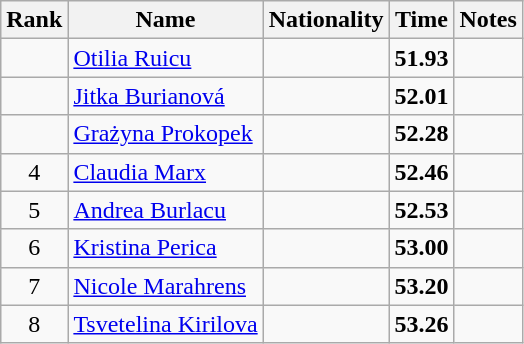<table class="wikitable sortable" style="text-align:center">
<tr>
<th>Rank</th>
<th>Name</th>
<th>Nationality</th>
<th>Time</th>
<th>Notes</th>
</tr>
<tr>
<td></td>
<td align=left><a href='#'>Otilia Ruicu</a></td>
<td align=left></td>
<td><strong>51.93</strong></td>
<td></td>
</tr>
<tr>
<td></td>
<td align=left><a href='#'>Jitka Burianová</a></td>
<td align=left></td>
<td><strong>52.01</strong></td>
<td></td>
</tr>
<tr>
<td></td>
<td align=left><a href='#'>Grażyna Prokopek</a></td>
<td align=left></td>
<td><strong>52.28</strong></td>
<td></td>
</tr>
<tr>
<td>4</td>
<td align=left><a href='#'>Claudia Marx</a></td>
<td align=left></td>
<td><strong>52.46</strong></td>
<td></td>
</tr>
<tr>
<td>5</td>
<td align=left><a href='#'>Andrea Burlacu</a></td>
<td align=left></td>
<td><strong>52.53</strong></td>
<td></td>
</tr>
<tr>
<td>6</td>
<td align=left><a href='#'>Kristina Perica</a></td>
<td align=left></td>
<td><strong>53.00</strong></td>
<td></td>
</tr>
<tr>
<td>7</td>
<td align=left><a href='#'>Nicole Marahrens</a></td>
<td align=left></td>
<td><strong>53.20</strong></td>
<td></td>
</tr>
<tr>
<td>8</td>
<td align=left><a href='#'>Tsvetelina Kirilova</a></td>
<td align=left></td>
<td><strong>53.26</strong></td>
<td></td>
</tr>
</table>
